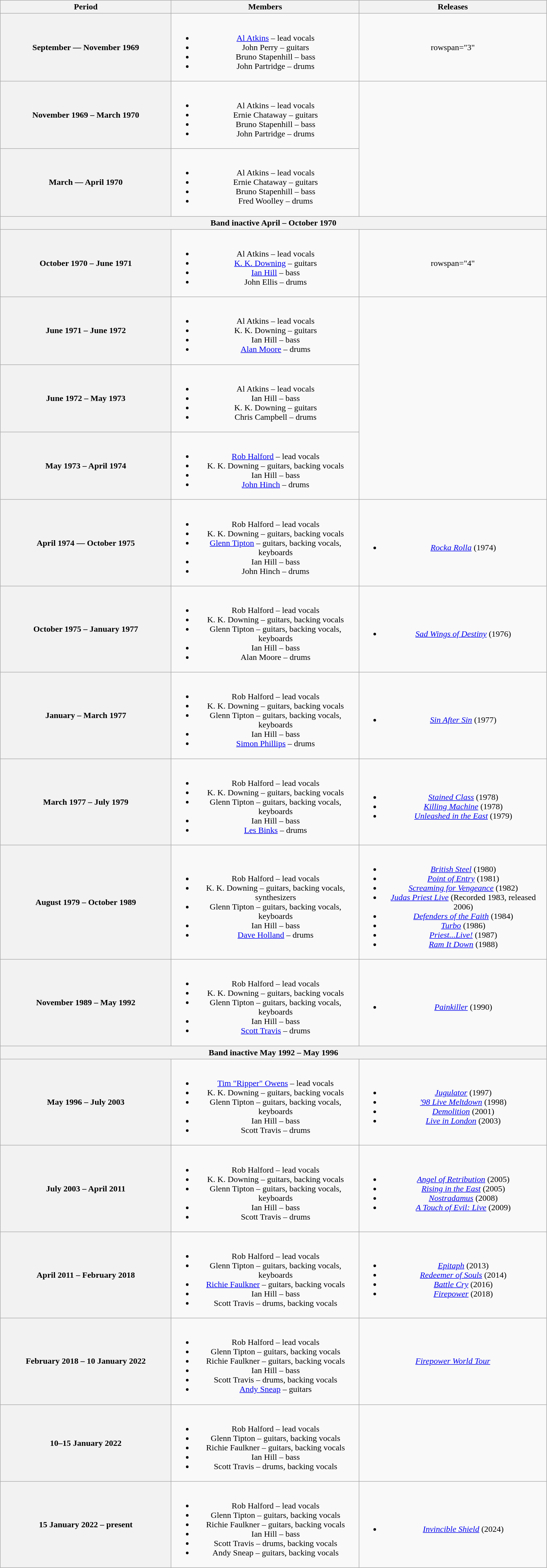<table class="wikitable plainrowheaders" style="text-align:center;">
<tr>
<th scope="col" style="width:20em;">Period</th>
<th scope="col" style="width:22em;">Members</th>
<th scope="col" style="width:22em;">Releases</th>
</tr>
<tr>
<th scope="col">September — November 1969</th>
<td><br><ul><li><a href='#'>Al Atkins</a> – lead vocals</li><li>John Perry – guitars</li><li>Bruno Stapenhill – bass</li><li>John Partridge – drums</li></ul></td>
<td>rowspan="3" </td>
</tr>
<tr>
<th scope="col">November 1969 – March 1970</th>
<td><br><ul><li>Al Atkins – lead vocals</li><li>Ernie Chataway – guitars</li><li>Bruno Stapenhill – bass</li><li>John Partridge – drums</li></ul></td>
</tr>
<tr>
<th scope="col">March — April 1970</th>
<td><br><ul><li>Al Atkins – lead vocals</li><li>Ernie Chataway – guitars</li><li>Bruno Stapenhill – bass</li><li>Fred Woolley – drums</li></ul></td>
</tr>
<tr>
<th scope="col" colspan="3">Band inactive April – October 1970</th>
</tr>
<tr>
<th scope="col">October 1970 – June 1971</th>
<td><br><ul><li>Al Atkins – lead vocals</li><li><a href='#'>K. K. Downing</a> – guitars</li><li><a href='#'>Ian Hill</a> – bass</li><li>John Ellis – drums</li></ul></td>
<td>rowspan="4" </td>
</tr>
<tr>
<th scope="col">June 1971 – June 1972</th>
<td><br><ul><li>Al Atkins – lead vocals</li><li>K. K. Downing – guitars</li><li>Ian Hill – bass</li><li><a href='#'>Alan Moore</a> – drums</li></ul></td>
</tr>
<tr>
<th scope="col">June 1972 – May 1973</th>
<td><br><ul><li>Al Atkins – lead vocals</li><li>Ian Hill – bass</li><li>K. K. Downing – guitars</li><li>Chris Campbell – drums</li></ul></td>
</tr>
<tr>
<th scope="col">May 1973 – April 1974</th>
<td><br><ul><li><a href='#'>Rob Halford</a> – lead vocals</li><li>K. K. Downing – guitars, backing vocals</li><li>Ian Hill – bass</li><li><a href='#'>John Hinch</a> – drums</li></ul></td>
</tr>
<tr>
<th scope="col">April 1974 — October 1975</th>
<td><br><ul><li>Rob Halford – lead vocals</li><li>K. K. Downing – guitars, backing vocals</li><li><a href='#'>Glenn Tipton</a> – guitars, backing vocals, keyboards</li><li>Ian Hill – bass</li><li>John Hinch – drums</li></ul></td>
<td><br><ul><li><em><a href='#'>Rocka Rolla</a></em> (1974)</li></ul></td>
</tr>
<tr>
<th scope="col">October 1975 – January 1977</th>
<td><br><ul><li>Rob Halford – lead vocals</li><li>K. K. Downing – guitars, backing vocals</li><li>Glenn Tipton – guitars, backing vocals, keyboards</li><li>Ian Hill – bass</li><li>Alan Moore – drums</li></ul></td>
<td><br><ul><li><em><a href='#'>Sad Wings of Destiny</a></em> (1976)</li></ul></td>
</tr>
<tr>
<th scope="col">January – March 1977</th>
<td><br><ul><li>Rob Halford – lead vocals</li><li>K. K. Downing – guitars, backing vocals</li><li>Glenn Tipton – guitars, backing vocals, keyboards</li><li>Ian Hill – bass</li><li><a href='#'>Simon Phillips</a> – drums</li></ul></td>
<td><br><ul><li><em><a href='#'>Sin After Sin</a></em> (1977)</li></ul></td>
</tr>
<tr>
<th scope="col">March 1977 – July 1979</th>
<td><br><ul><li>Rob Halford – lead vocals</li><li>K. K. Downing – guitars, backing vocals</li><li>Glenn Tipton – guitars, backing vocals, keyboards</li><li>Ian Hill – bass</li><li><a href='#'>Les Binks</a> – drums</li></ul></td>
<td><br><ul><li><em><a href='#'>Stained Class</a></em> (1978)</li><li><em><a href='#'>Killing Machine</a></em> (1978)</li><li><em><a href='#'>Unleashed in the East</a></em> (1979)</li></ul></td>
</tr>
<tr>
<th scope="col">August 1979 – October 1989</th>
<td><br><ul><li>Rob Halford – lead vocals</li><li>K. K. Downing – guitars, backing vocals, synthesizers</li><li>Glenn Tipton – guitars, backing vocals, keyboards</li><li>Ian Hill – bass</li><li><a href='#'>Dave Holland</a> – drums</li></ul></td>
<td><br><ul><li><em><a href='#'>British Steel</a></em> (1980)</li><li><em><a href='#'>Point of Entry</a></em> (1981)</li><li><em><a href='#'>Screaming for Vengeance</a></em> (1982)</li><li><em><a href='#'>Judas Priest Live</a></em> (Recorded 1983, released 2006)</li><li><em><a href='#'>Defenders of the Faith</a></em> (1984)</li><li><em><a href='#'>Turbo</a></em> (1986)</li><li><em><a href='#'>Priest...Live!</a></em> (1987)</li><li><em><a href='#'>Ram It Down</a></em> (1988)</li></ul></td>
</tr>
<tr>
<th scope="col">November 1989 – May 1992</th>
<td><br><ul><li>Rob Halford – lead vocals</li><li>K. K. Downing – guitars, backing vocals</li><li>Glenn Tipton – guitars, backing vocals, keyboards</li><li>Ian Hill – bass</li><li><a href='#'>Scott Travis</a> – drums</li></ul></td>
<td><br><ul><li><em><a href='#'>Painkiller</a></em> (1990)</li></ul></td>
</tr>
<tr>
<th scope="col" colspan="3">Band inactive May 1992 – May 1996</th>
</tr>
<tr>
<th scope="col">May 1996 – July 2003</th>
<td><br><ul><li><a href='#'>Tim "Ripper" Owens</a> – lead vocals</li><li>K. K. Downing – guitars, backing vocals</li><li>Glenn Tipton – guitars, backing vocals, keyboards</li><li>Ian Hill – bass</li><li>Scott Travis – drums</li></ul></td>
<td><br><ul><li><em><a href='#'>Jugulator</a></em> (1997)</li><li><em><a href='#'>'98 Live Meltdown</a></em> (1998)</li><li><em><a href='#'>Demolition</a></em> (2001)</li><li><em><a href='#'>Live in London</a></em> (2003)</li></ul></td>
</tr>
<tr>
<th scope="col">July 2003 – April 2011</th>
<td><br><ul><li>Rob Halford – lead vocals</li><li>K. K. Downing – guitars, backing vocals</li><li>Glenn Tipton – guitars, backing vocals, keyboards</li><li>Ian Hill – bass</li><li>Scott Travis – drums</li></ul></td>
<td><br><ul><li><em><a href='#'>Angel of Retribution</a></em> (2005)</li><li><em><a href='#'>Rising in the East</a></em> (2005)</li><li><em><a href='#'>Nostradamus</a></em> (2008)</li><li><em><a href='#'>A Touch of Evil: Live</a></em> (2009)</li></ul></td>
</tr>
<tr>
<th scope="col">April 2011 – February 2018</th>
<td><br><ul><li>Rob Halford – lead vocals</li><li>Glenn Tipton – guitars, backing vocals, keyboards</li><li><a href='#'>Richie Faulkner</a> – guitars, backing vocals</li><li>Ian Hill – bass</li><li>Scott Travis – drums, backing vocals</li></ul></td>
<td><br><ul><li><em><a href='#'>Epitaph</a></em> (2013)</li><li><em><a href='#'>Redeemer of Souls</a></em> (2014)</li><li><em><a href='#'>Battle Cry</a></em> (2016)</li><li><em><a href='#'>Firepower</a></em> (2018)</li></ul></td>
</tr>
<tr>
<th scope="col">February 2018 – 10 January 2022</th>
<td><br><ul><li>Rob Halford – lead vocals</li><li>Glenn Tipton – guitars, backing vocals </li><li>Richie Faulkner – guitars, backing vocals</li><li>Ian Hill – bass</li><li>Scott Travis – drums, backing vocals</li><li><a href='#'>Andy Sneap</a> – guitars </li></ul></td>
<td><em><a href='#'>Firepower World Tour</a></em></td>
</tr>
<tr>
<th scope="col">10–15 January 2022</th>
<td><br><ul><li>Rob Halford – lead vocals</li><li>Glenn Tipton – guitars, backing vocals </li><li>Richie Faulkner – guitars, backing vocals</li><li>Ian Hill – bass</li><li>Scott Travis – drums, backing vocals</li></ul></td>
<td></td>
</tr>
<tr>
<th scope="col">15 January 2022 – present</th>
<td><br><ul><li>Rob Halford – lead vocals</li><li>Glenn Tipton – guitars, backing vocals </li><li>Richie Faulkner – guitars, backing vocals</li><li>Ian Hill – bass</li><li>Scott Travis – drums, backing vocals</li><li>Andy Sneap – guitars, backing vocals </li></ul></td>
<td><br><ul><li><em><a href='#'>Invincible Shield</a></em> (2024)</li></ul></td>
</tr>
</table>
